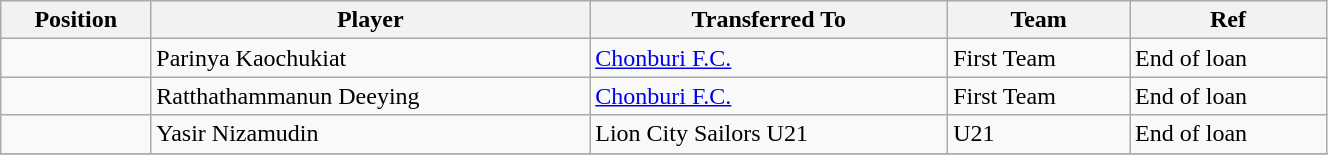<table class="wikitable sortable" style="width:70%; text-align:center; font-size:100%; text-align:left;">
<tr>
<th>Position</th>
<th>Player</th>
<th>Transferred To</th>
<th>Team</th>
<th>Ref</th>
</tr>
<tr>
<td></td>
<td> Parinya Kaochukiat</td>
<td> <a href='#'>Chonburi F.C.</a></td>
<td>First Team</td>
<td>End of loan </td>
</tr>
<tr>
<td></td>
<td> Ratthathammanun Deeying</td>
<td> <a href='#'>Chonburi F.C.</a></td>
<td>First Team</td>
<td>End of loan </td>
</tr>
<tr>
<td></td>
<td> Yasir Nizamudin</td>
<td> Lion City Sailors U21</td>
<td>U21</td>
<td>End of loan</td>
</tr>
<tr>
</tr>
</table>
